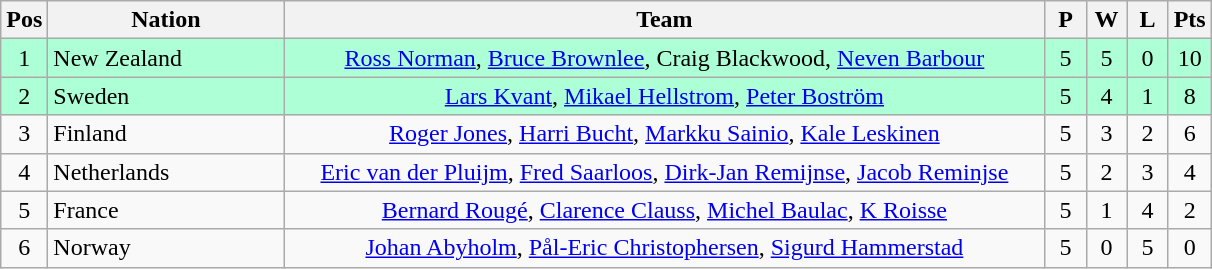<table class="wikitable" style="font-size: 100%">
<tr>
<th width=20>Pos</th>
<th width=150>Nation</th>
<th width=500>Team</th>
<th width=20>P</th>
<th width=20>W</th>
<th width=20>L</th>
<th width=20>Pts</th>
</tr>
<tr align=center style="background: #ADFFD6;">
<td>1</td>
<td align="left">  New Zealand</td>
<td><a href='#'>Ross Norman</a>, <a href='#'>Bruce Brownlee</a>, Craig Blackwood, <a href='#'>Neven Barbour</a></td>
<td>5</td>
<td>5</td>
<td>0</td>
<td>10</td>
</tr>
<tr align=center style="background: #ADFFD6;">
<td>2</td>
<td align="left"> Sweden</td>
<td><a href='#'>Lars Kvant</a>, <a href='#'>Mikael Hellstrom</a>, <a href='#'>Peter Boström</a></td>
<td>5</td>
<td>4</td>
<td>1</td>
<td>8</td>
</tr>
<tr align=center>
<td>3</td>
<td align="left"> Finland</td>
<td><a href='#'>Roger Jones</a>, <a href='#'>Harri Bucht</a>, <a href='#'>Markku Sainio</a>, <a href='#'>Kale Leskinen</a></td>
<td>5</td>
<td>3</td>
<td>2</td>
<td>6</td>
</tr>
<tr align=center>
<td>4</td>
<td align="left"> Netherlands</td>
<td><a href='#'>Eric van der Pluijm</a>, <a href='#'>Fred Saarloos</a>, <a href='#'>Dirk-Jan Remijnse</a>, <a href='#'>Jacob Reminjse</a></td>
<td>5</td>
<td>2</td>
<td>3</td>
<td>4</td>
</tr>
<tr align=center>
<td>5</td>
<td align="left"> France</td>
<td><a href='#'>Bernard Rougé</a>, <a href='#'>Clarence Clauss</a>, <a href='#'>Michel Baulac</a>, <a href='#'>K Roisse</a></td>
<td>5</td>
<td>1</td>
<td>4</td>
<td>2</td>
</tr>
<tr align=center>
<td>6</td>
<td align="left"> Norway</td>
<td><a href='#'>Johan Abyholm</a>, <a href='#'>Pål-Eric Christophersen</a>, <a href='#'>Sigurd Hammerstad</a></td>
<td>5</td>
<td>0</td>
<td>5</td>
<td>0</td>
</tr>
</table>
